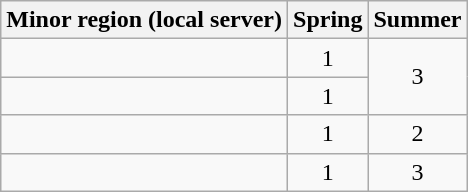<table class="wikitable" style="text-align:center">
<tr>
<th>Minor region (local server)</th>
<th>Spring</th>
<th>Summer</th>
</tr>
<tr>
<td></td>
<td>1</td>
<td rowspan="2">3</td>
</tr>
<tr>
<td><br></td>
<td>1</td>
</tr>
<tr>
<td></td>
<td>1</td>
<td>2</td>
</tr>
<tr>
<td></td>
<td>1</td>
<td>3</td>
</tr>
</table>
